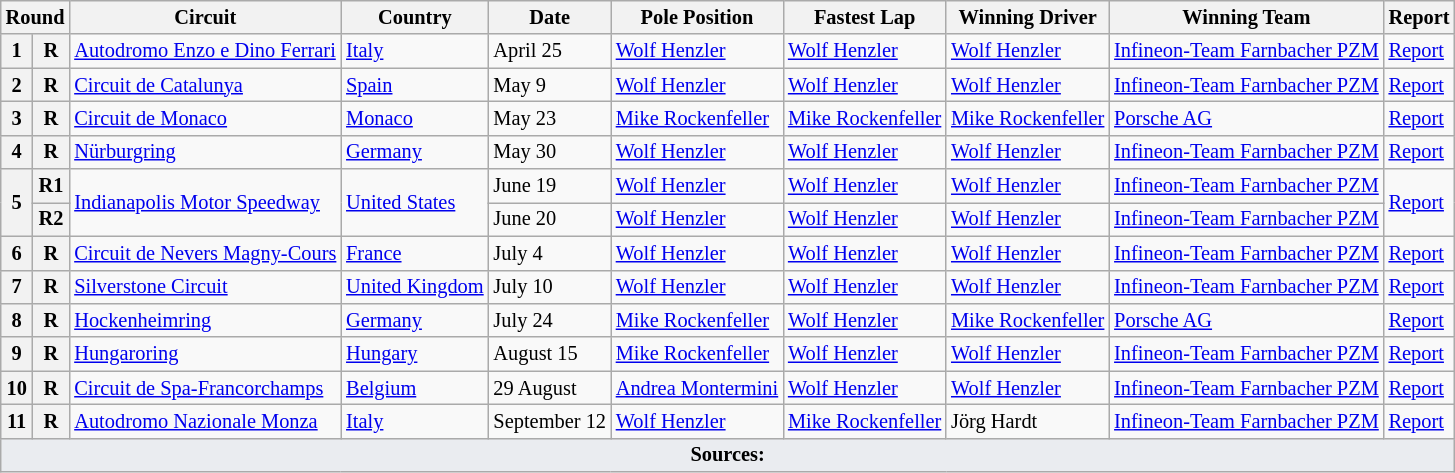<table class="wikitable" style="font-size: 85%">
<tr>
<th colspan=2>Round</th>
<th>Circuit</th>
<th>Country</th>
<th>Date</th>
<th>Pole Position</th>
<th>Fastest Lap</th>
<th>Winning Driver</th>
<th>Winning Team</th>
<th>Report</th>
</tr>
<tr>
<th>1</th>
<th>R</th>
<td> <a href='#'>Autodromo Enzo e Dino Ferrari</a></td>
<td><a href='#'>Italy</a></td>
<td>April 25</td>
<td> <a href='#'>Wolf Henzler</a></td>
<td> <a href='#'>Wolf Henzler</a></td>
<td> <a href='#'>Wolf Henzler</a></td>
<td> <a href='#'>Infineon-Team Farnbacher PZM</a></td>
<td><a href='#'>Report</a></td>
</tr>
<tr>
<th>2</th>
<th>R</th>
<td> <a href='#'>Circuit de Catalunya</a></td>
<td><a href='#'>Spain</a></td>
<td>May 9</td>
<td> <a href='#'>Wolf Henzler</a></td>
<td> <a href='#'>Wolf Henzler</a></td>
<td> <a href='#'>Wolf Henzler</a></td>
<td> <a href='#'>Infineon-Team Farnbacher PZM</a></td>
<td><a href='#'>Report</a></td>
</tr>
<tr>
<th>3</th>
<th>R</th>
<td> <a href='#'>Circuit de Monaco</a></td>
<td><a href='#'>Monaco</a></td>
<td>May 23</td>
<td> <a href='#'>Mike Rockenfeller</a></td>
<td> <a href='#'>Mike Rockenfeller</a></td>
<td> <a href='#'>Mike Rockenfeller</a></td>
<td> <a href='#'>Porsche AG</a></td>
<td><a href='#'>Report</a></td>
</tr>
<tr>
<th>4</th>
<th>R</th>
<td> <a href='#'>Nürburgring</a></td>
<td><a href='#'>Germany</a></td>
<td>May 30</td>
<td> <a href='#'>Wolf Henzler</a></td>
<td> <a href='#'>Wolf Henzler</a></td>
<td> <a href='#'>Wolf Henzler</a></td>
<td> <a href='#'>Infineon-Team Farnbacher PZM</a></td>
<td><a href='#'>Report</a></td>
</tr>
<tr>
<th rowspan=2>5</th>
<th>R1</th>
<td rowspan=2> <a href='#'>Indianapolis Motor Speedway</a></td>
<td rowspan=2><a href='#'>United States</a></td>
<td>June 19</td>
<td> <a href='#'>Wolf Henzler</a></td>
<td> <a href='#'>Wolf Henzler</a></td>
<td> <a href='#'>Wolf Henzler</a></td>
<td> <a href='#'>Infineon-Team Farnbacher PZM</a></td>
<td rowspan=2><a href='#'>Report</a></td>
</tr>
<tr>
<th>R2</th>
<td>June 20</td>
<td> <a href='#'>Wolf Henzler</a></td>
<td> <a href='#'>Wolf Henzler</a></td>
<td> <a href='#'>Wolf Henzler</a></td>
<td> <a href='#'>Infineon-Team Farnbacher PZM</a></td>
</tr>
<tr>
<th>6</th>
<th>R</th>
<td> <a href='#'>Circuit de Nevers Magny-Cours</a></td>
<td><a href='#'>France</a></td>
<td>July 4</td>
<td> <a href='#'>Wolf Henzler</a></td>
<td> <a href='#'>Wolf Henzler</a></td>
<td> <a href='#'>Wolf Henzler</a></td>
<td> <a href='#'>Infineon-Team Farnbacher PZM</a></td>
<td><a href='#'>Report</a></td>
</tr>
<tr>
<th>7</th>
<th>R</th>
<td> <a href='#'>Silverstone Circuit</a></td>
<td><a href='#'>United Kingdom</a></td>
<td>July 10</td>
<td> <a href='#'>Wolf Henzler</a></td>
<td> <a href='#'>Wolf Henzler</a></td>
<td> <a href='#'>Wolf Henzler</a></td>
<td> <a href='#'>Infineon-Team Farnbacher PZM</a></td>
<td><a href='#'>Report</a></td>
</tr>
<tr>
<th>8</th>
<th>R</th>
<td> <a href='#'>Hockenheimring</a></td>
<td><a href='#'>Germany</a></td>
<td>July 24</td>
<td> <a href='#'>Mike Rockenfeller</a></td>
<td> <a href='#'>Wolf Henzler</a></td>
<td> <a href='#'>Mike Rockenfeller</a></td>
<td> <a href='#'>Porsche AG</a></td>
<td><a href='#'>Report</a></td>
</tr>
<tr>
<th>9</th>
<th>R</th>
<td> <a href='#'>Hungaroring</a></td>
<td><a href='#'>Hungary</a></td>
<td>August 15</td>
<td> <a href='#'>Mike Rockenfeller</a></td>
<td> <a href='#'>Wolf Henzler</a></td>
<td> <a href='#'>Wolf Henzler</a></td>
<td> <a href='#'>Infineon-Team Farnbacher PZM</a></td>
<td><a href='#'>Report</a></td>
</tr>
<tr>
<th>10</th>
<th>R</th>
<td> <a href='#'>Circuit de Spa-Francorchamps</a></td>
<td><a href='#'>Belgium</a></td>
<td>29 August</td>
<td> <a href='#'>Andrea Montermini</a></td>
<td> <a href='#'>Wolf Henzler</a></td>
<td> <a href='#'>Wolf Henzler</a></td>
<td> <a href='#'>Infineon-Team Farnbacher PZM</a></td>
<td><a href='#'>Report</a></td>
</tr>
<tr>
<th>11</th>
<th>R</th>
<td> <a href='#'>Autodromo Nazionale Monza</a></td>
<td><a href='#'>Italy</a></td>
<td>September 12</td>
<td> <a href='#'>Wolf Henzler</a></td>
<td> <a href='#'>Mike Rockenfeller</a></td>
<td> Jörg Hardt</td>
<td> <a href='#'>Infineon-Team Farnbacher PZM</a></td>
<td><a href='#'>Report</a></td>
</tr>
<tr class="sortbottom">
<td colspan="10" style="background-color:#EAECF0;text-align:center"><strong>Sources:</strong></td>
</tr>
</table>
